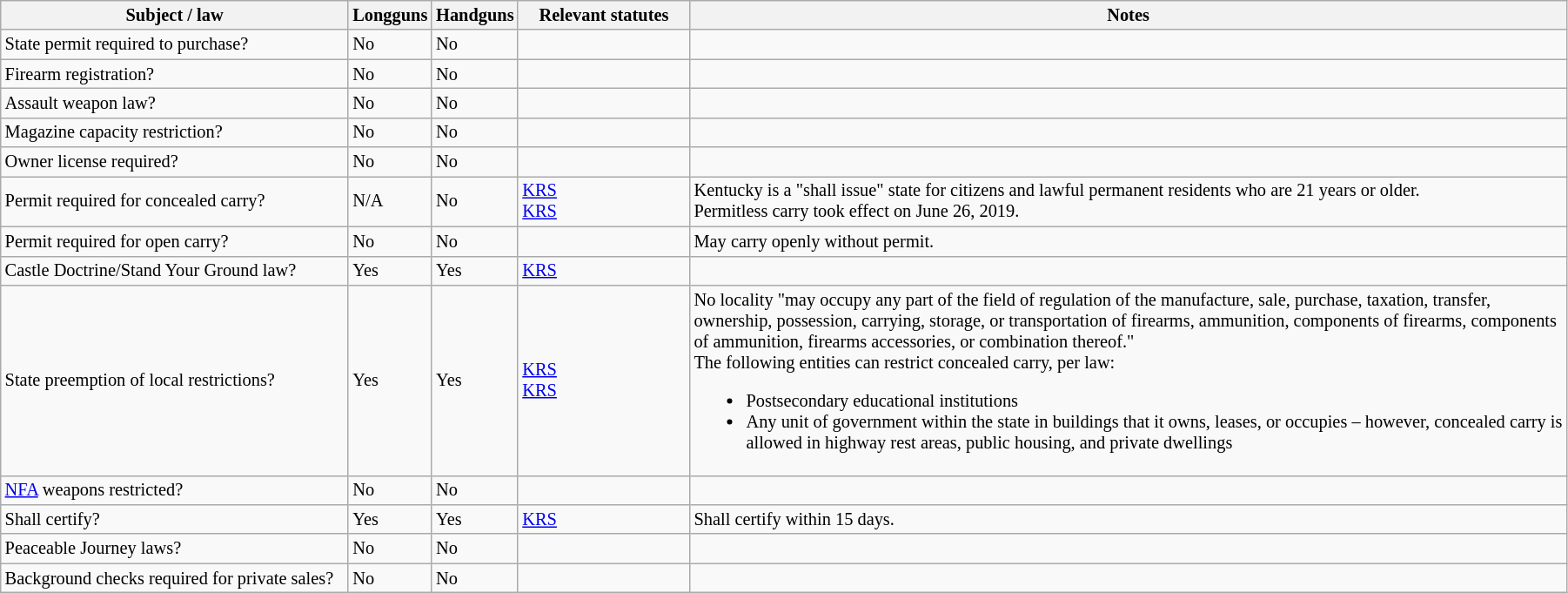<table class="wikitable" style="font-size:85%; width:95%;">
<tr>
<th scope="col" style="width:260px;">Subject / law</th>
<th scope="col" style="width:50px;">Longguns</th>
<th scope="col" style="width:50px;">Handguns</th>
<th scope="col" style="width:125px;">Relevant statutes</th>
<th>Notes</th>
</tr>
<tr>
<td>State permit required to purchase?</td>
<td>No</td>
<td>No</td>
<td></td>
<td></td>
</tr>
<tr>
<td>Firearm registration?</td>
<td>No</td>
<td>No</td>
<td></td>
<td></td>
</tr>
<tr>
<td>Assault weapon law?</td>
<td>No</td>
<td>No</td>
<td></td>
<td></td>
</tr>
<tr>
<td>Magazine capacity restriction?</td>
<td>No</td>
<td>No</td>
<td></td>
<td></td>
</tr>
<tr>
<td>Owner license required?</td>
<td>No</td>
<td>No</td>
<td></td>
<td></td>
</tr>
<tr>
<td>Permit required for concealed carry?</td>
<td>N/A</td>
<td>No</td>
<td><a href='#'>KRS</a> <br><a href='#'>KRS</a> </td>
<td>Kentucky is a "shall issue" state for citizens and lawful permanent residents who are 21 years or older.<br>Permitless carry took effect on June 26, 2019.</td>
</tr>
<tr>
<td>Permit required for open carry?</td>
<td>No</td>
<td>No</td>
<td></td>
<td>May carry openly without permit.</td>
</tr>
<tr>
<td>Castle Doctrine/Stand Your Ground law?</td>
<td>Yes</td>
<td>Yes</td>
<td><a href='#'>KRS</a> </td>
<td></td>
</tr>
<tr>
<td>State preemption of local restrictions?</td>
<td>Yes</td>
<td>Yes</td>
<td><a href='#'>KRS</a> <br><a href='#'>KRS</a> </td>
<td>No locality "may occupy any part of the field of regulation of the manufacture, sale, purchase, taxation, transfer, ownership, possession, carrying, storage, or transportation of firearms, ammunition, components of firearms, components of ammunition, firearms accessories, or combination thereof."<br>The following entities can restrict concealed carry, per law:<br><ul><li>Postsecondary educational institutions</li><li>Any unit of government within the state in buildings that it owns, leases, or occupies – however, concealed carry is allowed in highway rest areas, public housing, and private dwellings</li></ul></td>
</tr>
<tr>
<td><a href='#'>NFA</a> weapons restricted?</td>
<td>No</td>
<td>No</td>
<td></td>
<td></td>
</tr>
<tr>
<td>Shall certify?</td>
<td>Yes</td>
<td>Yes</td>
<td><a href='#'>KRS</a> </td>
<td>Shall certify within 15 days.</td>
</tr>
<tr>
<td>Peaceable Journey laws?</td>
<td>No</td>
<td>No</td>
<td></td>
<td></td>
</tr>
<tr>
<td>Background checks required for private sales?</td>
<td>No</td>
<td>No</td>
<td></td>
<td></td>
</tr>
</table>
